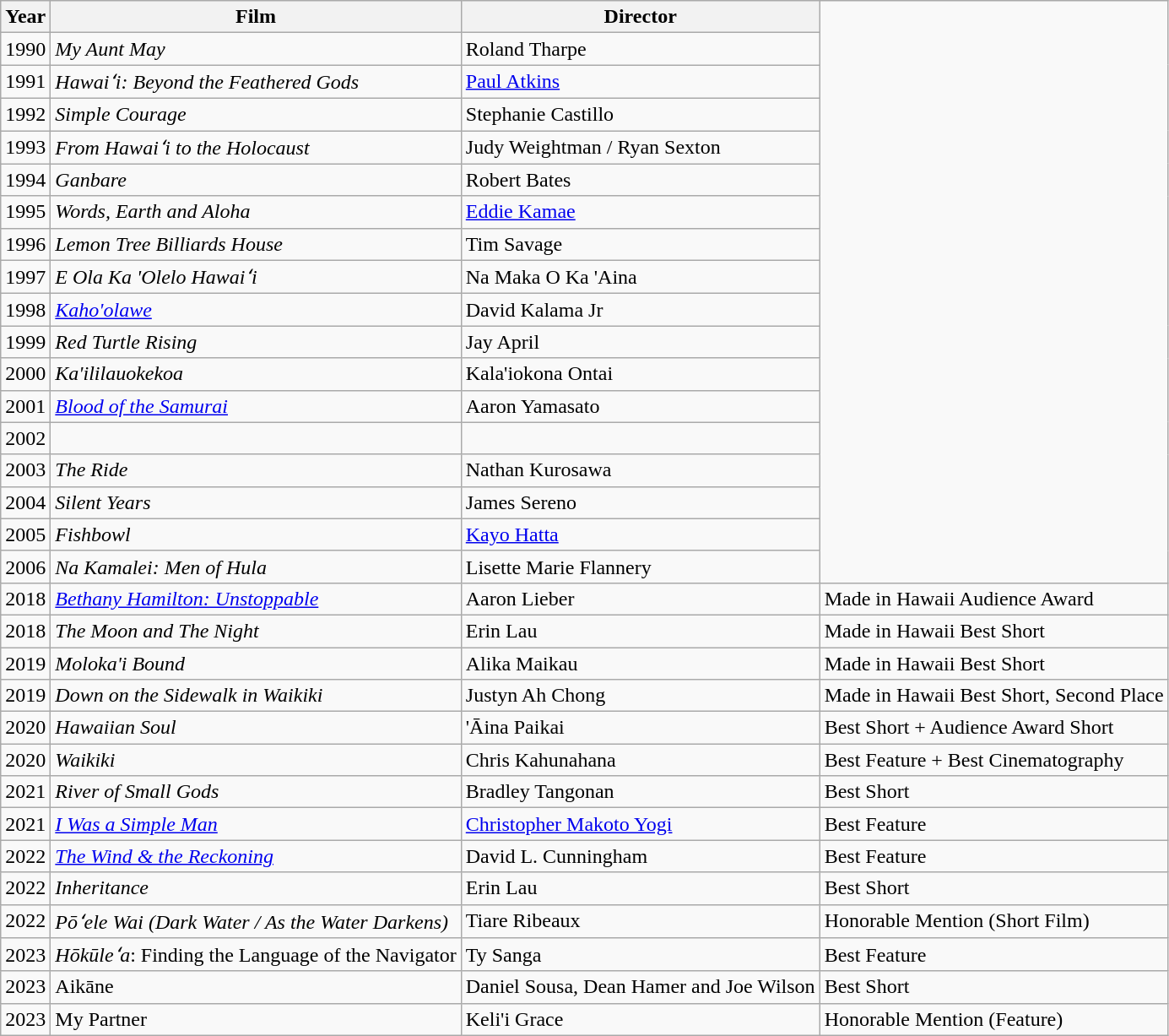<table class=wikitable>
<tr>
<th>Year</th>
<th>Film</th>
<th>Director</th>
</tr>
<tr>
<td>1990</td>
<td><em>My Aunt May</em></td>
<td>Roland Tharpe</td>
</tr>
<tr>
<td>1991</td>
<td><em>Hawaiʻi: Beyond the Feathered Gods</em></td>
<td><a href='#'>Paul Atkins</a></td>
</tr>
<tr>
<td>1992</td>
<td><em>Simple Courage</em></td>
<td>Stephanie Castillo</td>
</tr>
<tr>
<td>1993</td>
<td><em>From Hawaiʻi to the Holocaust</em></td>
<td>Judy Weightman / Ryan Sexton</td>
</tr>
<tr>
<td>1994</td>
<td><em>Ganbare</em></td>
<td>Robert Bates</td>
</tr>
<tr>
<td>1995</td>
<td><em>Words, Earth and Aloha</em></td>
<td><a href='#'>Eddie Kamae</a></td>
</tr>
<tr>
<td>1996</td>
<td><em>Lemon Tree Billiards House</em></td>
<td>Tim Savage</td>
</tr>
<tr>
<td>1997</td>
<td><em>E Ola Ka 'Olelo Hawaiʻi</em></td>
<td>Na Maka O Ka 'Aina</td>
</tr>
<tr>
<td>1998</td>
<td><em><a href='#'>Kaho'olawe</a></em></td>
<td>David Kalama Jr</td>
</tr>
<tr>
<td>1999</td>
<td><em>Red Turtle Rising</em></td>
<td>Jay April</td>
</tr>
<tr>
<td>2000</td>
<td><em>Ka'ililauokekoa</em></td>
<td>Kala'iokona Ontai</td>
</tr>
<tr>
<td>2001</td>
<td><em><a href='#'>Blood of the Samurai</a></em></td>
<td>Aaron Yamasato</td>
</tr>
<tr>
<td>2002</td>
<td></td>
<td></td>
</tr>
<tr>
<td>2003</td>
<td><em>The Ride</em></td>
<td>Nathan Kurosawa</td>
</tr>
<tr>
<td>2004</td>
<td><em>Silent Years</em></td>
<td>James Sereno</td>
</tr>
<tr>
<td>2005</td>
<td><em>Fishbowl</em></td>
<td><a href='#'>Kayo Hatta</a></td>
</tr>
<tr>
<td>2006</td>
<td><em>Na Kamalei: Men of Hula</em></td>
<td>Lisette Marie Flannery</td>
</tr>
<tr>
<td>2018</td>
<td><em><a href='#'>Bethany Hamilton: Unstoppable</a></em></td>
<td>Aaron Lieber</td>
<td>Made in Hawaii Audience Award</td>
</tr>
<tr>
<td>2018</td>
<td><em>The Moon and The Night</em></td>
<td>Erin Lau</td>
<td>Made in Hawaii Best Short</td>
</tr>
<tr>
<td>2019</td>
<td><em>Moloka'i Bound</em></td>
<td>Alika Maikau</td>
<td>Made in Hawaii Best Short</td>
</tr>
<tr>
<td>2019</td>
<td><em>Down on the Sidewalk in Waikiki</em></td>
<td>Justyn Ah Chong</td>
<td>Made in Hawaii Best Short, Second Place</td>
</tr>
<tr>
<td>2020</td>
<td><em>Hawaiian Soul</em></td>
<td>'Āina Paikai</td>
<td>Best Short + Audience Award Short</td>
</tr>
<tr>
<td>2020</td>
<td><em>Waikiki</em></td>
<td>Chris Kahunahana</td>
<td>Best Feature + Best Cinematography</td>
</tr>
<tr>
<td>2021</td>
<td><em>River of Small Gods</em></td>
<td>Bradley Tangonan</td>
<td>Best Short</td>
</tr>
<tr>
<td>2021</td>
<td><em><a href='#'>I Was a Simple Man</a></em></td>
<td><a href='#'>Christopher Makoto Yogi</a></td>
<td>Best Feature</td>
</tr>
<tr>
<td>2022</td>
<td><em><a href='#'>The Wind & the Reckoning</a></em></td>
<td>David L. Cunningham</td>
<td>Best Feature</td>
</tr>
<tr>
<td>2022</td>
<td><em>Inheritance</em></td>
<td>Erin Lau</td>
<td>Best Short</td>
</tr>
<tr>
<td>2022</td>
<td><em>Pōʻele Wai (Dark Water / As the Water Darkens)</em></td>
<td>Tiare Ribeaux</td>
<td>Honorable Mention (Short Film)</td>
</tr>
<tr>
<td>2023</td>
<td><em>Hōkūleʻa</em>: Finding the Language of the Navigator</td>
<td>Ty Sanga</td>
<td>Best Feature</td>
</tr>
<tr>
<td>2023</td>
<td>Aikāne</td>
<td>Daniel Sousa, Dean Hamer and Joe Wilson</td>
<td>Best Short</td>
</tr>
<tr>
<td>2023</td>
<td>My Partner</td>
<td>Keli'i Grace</td>
<td>Honorable Mention (Feature)</td>
</tr>
</table>
